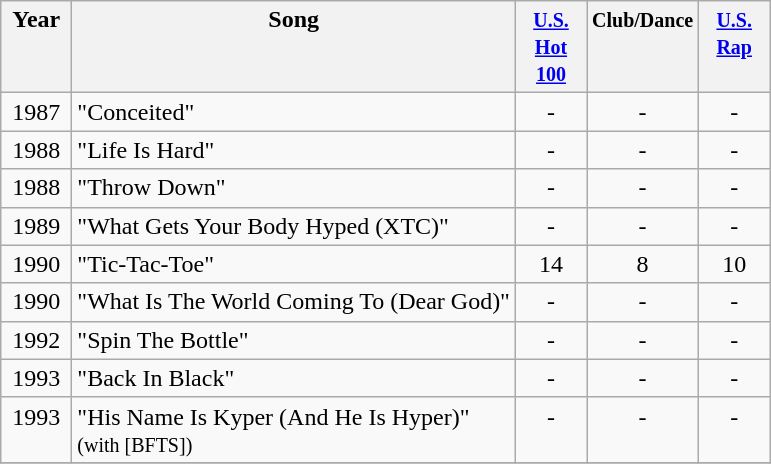<table class="wikitable">
<tr>
<th align="center" valign="top" width="40">Year</th>
<th align="left" valign="top">Song</th>
<th align="center" valign="top" width="40"><small><a href='#'>U.S. Hot 100</a></small></th>
<th align="center" valign="top" width="40"><small>Club/Dance</small></th>
<th align="center" valign="top" width="40"><small><a href='#'>U.S. Rap</a></small></th>
</tr>
<tr>
<td align="center" valign="top">1987</td>
<td align="left" valign="top">"Conceited"</td>
<td align="center" valign="top">-</td>
<td align="center" valign="top">-</td>
<td align="center" valign="top">-</td>
</tr>
<tr>
<td align="center" valign="top">1988</td>
<td align="left" valign="top">"Life Is Hard"</td>
<td align="center" valign="top">-</td>
<td align="center" valign="top">-</td>
<td align="center" valign="top">-</td>
</tr>
<tr>
<td align="center" valign="top">1988</td>
<td align="left" valign="top">"Throw Down"</td>
<td align="center" valign="top">-</td>
<td align="center" valign="top">-</td>
<td align="center" valign="top">-</td>
</tr>
<tr>
<td align="center" valign="top">1989</td>
<td align="left" valign="top">"What Gets Your Body Hyped (XTC)"</td>
<td align="center" valign="top">-</td>
<td align="center" valign="top">-</td>
<td align="center" valign="top">-</td>
</tr>
<tr>
<td align="center" valign="top">1990</td>
<td align="left" valign="top">"Tic-Tac-Toe"</td>
<td align="center" valign="top">14</td>
<td align="center" valign="top">8</td>
<td align="center" valign="top">10</td>
</tr>
<tr>
<td align="center" valign="top">1990</td>
<td align="left" valign="top">"What Is The World Coming To (Dear God)"</td>
<td align="center" valign="top">-</td>
<td align="center" valign="top">-</td>
<td align="center" valign="top">-</td>
</tr>
<tr>
<td align="center" valign="top">1992</td>
<td align="left" valign="top">"Spin The Bottle"</td>
<td align="center" valign="top">-</td>
<td align="center" valign="top">-</td>
<td align="center" valign="top">-</td>
</tr>
<tr>
<td align="center" valign="top">1993</td>
<td align="left" valign="top">"Back In Black"</td>
<td align="center" valign="top">-</td>
<td align="center" valign="top">-</td>
<td align="center" valign="top">-</td>
</tr>
<tr>
<td align="center" valign="top">1993</td>
<td align="left" valign="top">"His Name Is Kyper (And He Is Hyper)"<br><small>(with [BFTS])</small></td>
<td align="center" valign="top">-</td>
<td align="center" valign="top">-</td>
<td align="center" valign="top">-</td>
</tr>
<tr>
</tr>
</table>
